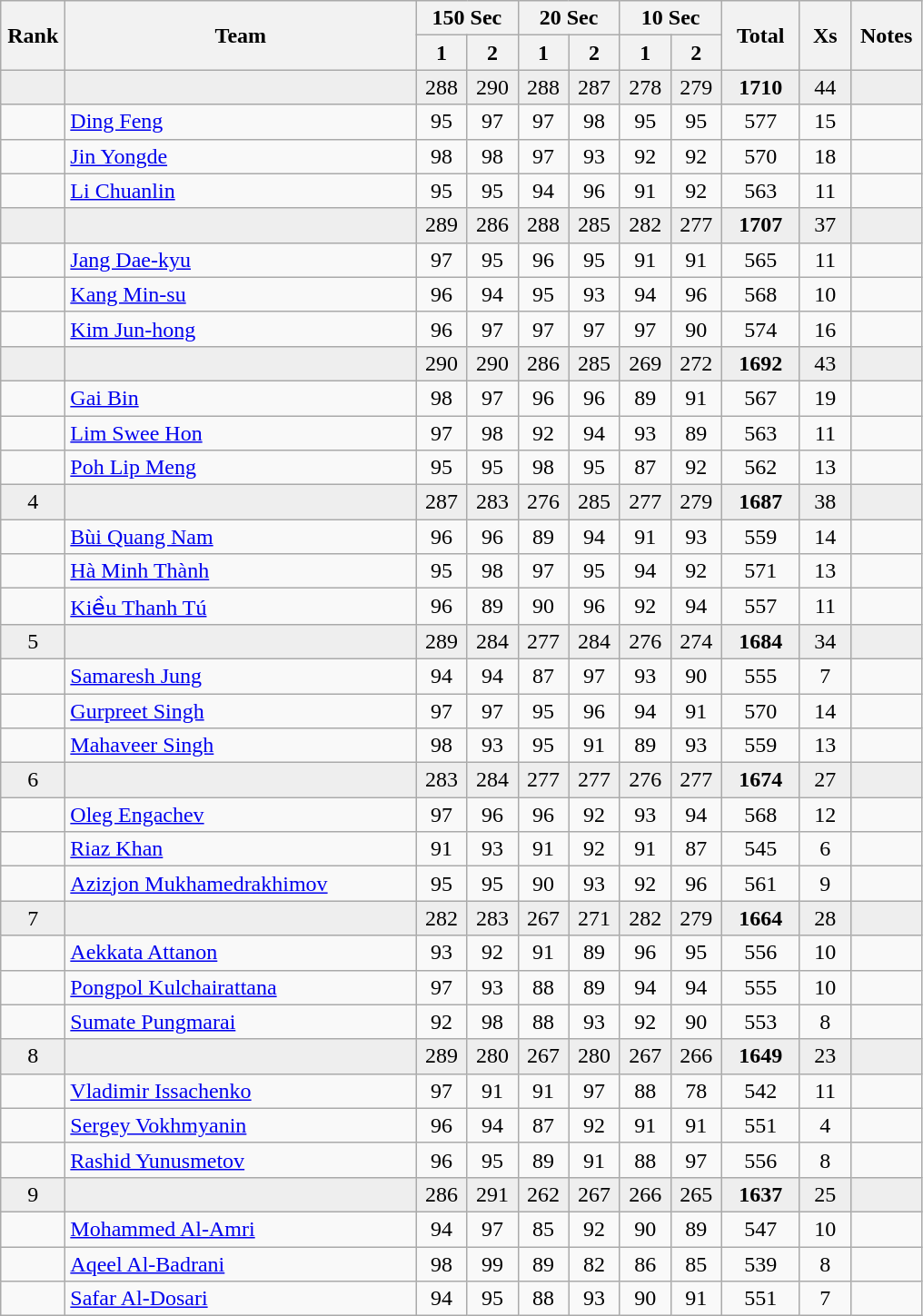<table class="wikitable" style="text-align:center">
<tr>
<th rowspan=2 width=40>Rank</th>
<th rowspan=2 width=250>Team</th>
<th colspan=2>150 Sec</th>
<th colspan=2>20 Sec</th>
<th colspan=2>10 Sec</th>
<th rowspan=2 width=50>Total</th>
<th rowspan=2 width=30>Xs</th>
<th rowspan=2 width=45>Notes</th>
</tr>
<tr>
<th width=30>1</th>
<th width=30>2</th>
<th width=30>1</th>
<th width=30>2</th>
<th width=30>1</th>
<th width=30>2</th>
</tr>
<tr bgcolor=eeeeee>
<td></td>
<td align=left></td>
<td>288</td>
<td>290</td>
<td>288</td>
<td>287</td>
<td>278</td>
<td>279</td>
<td><strong>1710</strong></td>
<td>44</td>
<td></td>
</tr>
<tr>
<td></td>
<td align=left><a href='#'>Ding Feng</a></td>
<td>95</td>
<td>97</td>
<td>97</td>
<td>98</td>
<td>95</td>
<td>95</td>
<td>577</td>
<td>15</td>
<td></td>
</tr>
<tr>
<td></td>
<td align=left><a href='#'>Jin Yongde</a></td>
<td>98</td>
<td>98</td>
<td>97</td>
<td>93</td>
<td>92</td>
<td>92</td>
<td>570</td>
<td>18</td>
<td></td>
</tr>
<tr>
<td></td>
<td align=left><a href='#'>Li Chuanlin</a></td>
<td>95</td>
<td>95</td>
<td>94</td>
<td>96</td>
<td>91</td>
<td>92</td>
<td>563</td>
<td>11</td>
<td></td>
</tr>
<tr bgcolor=eeeeee>
<td></td>
<td align=left></td>
<td>289</td>
<td>286</td>
<td>288</td>
<td>285</td>
<td>282</td>
<td>277</td>
<td><strong>1707</strong></td>
<td>37</td>
<td></td>
</tr>
<tr>
<td></td>
<td align=left><a href='#'>Jang Dae-kyu</a></td>
<td>97</td>
<td>95</td>
<td>96</td>
<td>95</td>
<td>91</td>
<td>91</td>
<td>565</td>
<td>11</td>
<td></td>
</tr>
<tr>
<td></td>
<td align=left><a href='#'>Kang Min-su</a></td>
<td>96</td>
<td>94</td>
<td>95</td>
<td>93</td>
<td>94</td>
<td>96</td>
<td>568</td>
<td>10</td>
<td></td>
</tr>
<tr>
<td></td>
<td align=left><a href='#'>Kim Jun-hong</a></td>
<td>96</td>
<td>97</td>
<td>97</td>
<td>97</td>
<td>97</td>
<td>90</td>
<td>574</td>
<td>16</td>
<td></td>
</tr>
<tr bgcolor=eeeeee>
<td></td>
<td align=left></td>
<td>290</td>
<td>290</td>
<td>286</td>
<td>285</td>
<td>269</td>
<td>272</td>
<td><strong>1692</strong></td>
<td>43</td>
<td></td>
</tr>
<tr>
<td></td>
<td align=left><a href='#'>Gai Bin</a></td>
<td>98</td>
<td>97</td>
<td>96</td>
<td>96</td>
<td>89</td>
<td>91</td>
<td>567</td>
<td>19</td>
<td></td>
</tr>
<tr>
<td></td>
<td align=left><a href='#'>Lim Swee Hon</a></td>
<td>97</td>
<td>98</td>
<td>92</td>
<td>94</td>
<td>93</td>
<td>89</td>
<td>563</td>
<td>11</td>
<td></td>
</tr>
<tr>
<td></td>
<td align=left><a href='#'>Poh Lip Meng</a></td>
<td>95</td>
<td>95</td>
<td>98</td>
<td>95</td>
<td>87</td>
<td>92</td>
<td>562</td>
<td>13</td>
<td></td>
</tr>
<tr bgcolor=eeeeee>
<td>4</td>
<td align=left></td>
<td>287</td>
<td>283</td>
<td>276</td>
<td>285</td>
<td>277</td>
<td>279</td>
<td><strong>1687</strong></td>
<td>38</td>
<td></td>
</tr>
<tr>
<td></td>
<td align=left><a href='#'>Bùi Quang Nam</a></td>
<td>96</td>
<td>96</td>
<td>89</td>
<td>94</td>
<td>91</td>
<td>93</td>
<td>559</td>
<td>14</td>
<td></td>
</tr>
<tr>
<td></td>
<td align=left><a href='#'>Hà Minh Thành</a></td>
<td>95</td>
<td>98</td>
<td>97</td>
<td>95</td>
<td>94</td>
<td>92</td>
<td>571</td>
<td>13</td>
<td></td>
</tr>
<tr>
<td></td>
<td align=left><a href='#'>Kiều Thanh Tú</a></td>
<td>96</td>
<td>89</td>
<td>90</td>
<td>96</td>
<td>92</td>
<td>94</td>
<td>557</td>
<td>11</td>
<td></td>
</tr>
<tr bgcolor=eeeeee>
<td>5</td>
<td align=left></td>
<td>289</td>
<td>284</td>
<td>277</td>
<td>284</td>
<td>276</td>
<td>274</td>
<td><strong>1684</strong></td>
<td>34</td>
<td></td>
</tr>
<tr>
<td></td>
<td align=left><a href='#'>Samaresh Jung</a></td>
<td>94</td>
<td>94</td>
<td>87</td>
<td>97</td>
<td>93</td>
<td>90</td>
<td>555</td>
<td>7</td>
<td></td>
</tr>
<tr>
<td></td>
<td align=left><a href='#'>Gurpreet Singh</a></td>
<td>97</td>
<td>97</td>
<td>95</td>
<td>96</td>
<td>94</td>
<td>91</td>
<td>570</td>
<td>14</td>
<td></td>
</tr>
<tr>
<td></td>
<td align=left><a href='#'>Mahaveer Singh</a></td>
<td>98</td>
<td>93</td>
<td>95</td>
<td>91</td>
<td>89</td>
<td>93</td>
<td>559</td>
<td>13</td>
<td></td>
</tr>
<tr bgcolor=eeeeee>
<td>6</td>
<td align=left></td>
<td>283</td>
<td>284</td>
<td>277</td>
<td>277</td>
<td>276</td>
<td>277</td>
<td><strong>1674</strong></td>
<td>27</td>
<td></td>
</tr>
<tr>
<td></td>
<td align=left><a href='#'>Oleg Engachev</a></td>
<td>97</td>
<td>96</td>
<td>96</td>
<td>92</td>
<td>93</td>
<td>94</td>
<td>568</td>
<td>12</td>
<td></td>
</tr>
<tr>
<td></td>
<td align=left><a href='#'>Riaz Khan</a></td>
<td>91</td>
<td>93</td>
<td>91</td>
<td>92</td>
<td>91</td>
<td>87</td>
<td>545</td>
<td>6</td>
<td></td>
</tr>
<tr>
<td></td>
<td align=left><a href='#'>Azizjon Mukhamedrakhimov</a></td>
<td>95</td>
<td>95</td>
<td>90</td>
<td>93</td>
<td>92</td>
<td>96</td>
<td>561</td>
<td>9</td>
<td></td>
</tr>
<tr bgcolor=eeeeee>
<td>7</td>
<td align=left></td>
<td>282</td>
<td>283</td>
<td>267</td>
<td>271</td>
<td>282</td>
<td>279</td>
<td><strong>1664</strong></td>
<td>28</td>
<td></td>
</tr>
<tr>
<td></td>
<td align=left><a href='#'>Aekkata Attanon</a></td>
<td>93</td>
<td>92</td>
<td>91</td>
<td>89</td>
<td>96</td>
<td>95</td>
<td>556</td>
<td>10</td>
<td></td>
</tr>
<tr>
<td></td>
<td align=left><a href='#'>Pongpol Kulchairattana</a></td>
<td>97</td>
<td>93</td>
<td>88</td>
<td>89</td>
<td>94</td>
<td>94</td>
<td>555</td>
<td>10</td>
<td></td>
</tr>
<tr>
<td></td>
<td align=left><a href='#'>Sumate Pungmarai</a></td>
<td>92</td>
<td>98</td>
<td>88</td>
<td>93</td>
<td>92</td>
<td>90</td>
<td>553</td>
<td>8</td>
<td></td>
</tr>
<tr bgcolor=eeeeee>
<td>8</td>
<td align=left></td>
<td>289</td>
<td>280</td>
<td>267</td>
<td>280</td>
<td>267</td>
<td>266</td>
<td><strong>1649</strong></td>
<td>23</td>
<td></td>
</tr>
<tr>
<td></td>
<td align=left><a href='#'>Vladimir Issachenko</a></td>
<td>97</td>
<td>91</td>
<td>91</td>
<td>97</td>
<td>88</td>
<td>78</td>
<td>542</td>
<td>11</td>
<td></td>
</tr>
<tr>
<td></td>
<td align=left><a href='#'>Sergey Vokhmyanin</a></td>
<td>96</td>
<td>94</td>
<td>87</td>
<td>92</td>
<td>91</td>
<td>91</td>
<td>551</td>
<td>4</td>
<td></td>
</tr>
<tr>
<td></td>
<td align=left><a href='#'>Rashid Yunusmetov</a></td>
<td>96</td>
<td>95</td>
<td>89</td>
<td>91</td>
<td>88</td>
<td>97</td>
<td>556</td>
<td>8</td>
<td></td>
</tr>
<tr bgcolor=eeeeee>
<td>9</td>
<td align=left></td>
<td>286</td>
<td>291</td>
<td>262</td>
<td>267</td>
<td>266</td>
<td>265</td>
<td><strong>1637</strong></td>
<td>25</td>
<td></td>
</tr>
<tr>
<td></td>
<td align=left><a href='#'>Mohammed Al-Amri</a></td>
<td>94</td>
<td>97</td>
<td>85</td>
<td>92</td>
<td>90</td>
<td>89</td>
<td>547</td>
<td>10</td>
<td></td>
</tr>
<tr>
<td></td>
<td align=left><a href='#'>Aqeel Al-Badrani</a></td>
<td>98</td>
<td>99</td>
<td>89</td>
<td>82</td>
<td>86</td>
<td>85</td>
<td>539</td>
<td>8</td>
<td></td>
</tr>
<tr>
<td></td>
<td align=left><a href='#'>Safar Al-Dosari</a></td>
<td>94</td>
<td>95</td>
<td>88</td>
<td>93</td>
<td>90</td>
<td>91</td>
<td>551</td>
<td>7</td>
<td></td>
</tr>
</table>
